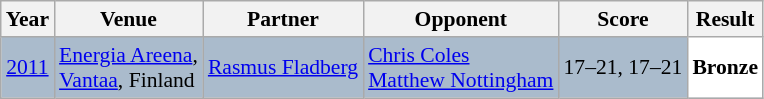<table class="sortable wikitable" style="font-size: 90%;">
<tr>
<th>Year</th>
<th>Venue</th>
<th>Partner</th>
<th>Opponent</th>
<th>Score</th>
<th>Result</th>
</tr>
<tr style="background:#AABBCC">
<td align="center"><a href='#'>2011</a></td>
<td align="left"><a href='#'>Energia Areena</a>,<br><a href='#'>Vantaa</a>, Finland</td>
<td align="left"> <a href='#'>Rasmus Fladberg</a></td>
<td align="left"> <a href='#'>Chris Coles</a><br> <a href='#'>Matthew Nottingham</a></td>
<td align="left">17–21, 17–21</td>
<td style="text-align:left; background:white"> <strong>Bronze</strong></td>
</tr>
</table>
